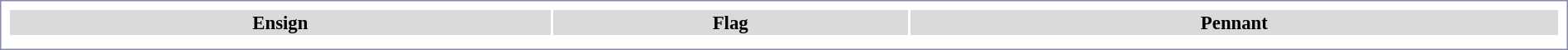<table width="100%" style="border:1px solid #8888aa; background-color:#FFFFFF; padding:5px; font-size:95%; margin: 0px 12px 12px 0px;">
<tr bgcolor="#dadada">
<th style="text-align: center">Ensign</th>
<th style="text-align: center">Flag</th>
<th style="text-align: center">Pennant</th>
</tr>
<tr>
<td></td>
<td></td>
<td></td>
</tr>
</table>
